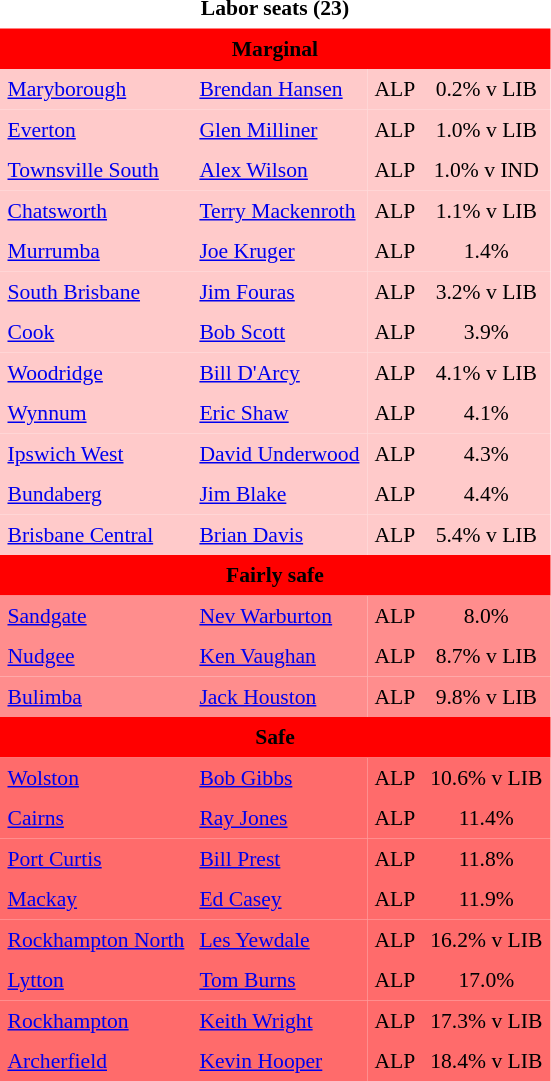<table class="toccolours" cellpadding="5" cellspacing="0" style="float:left; margin-right:.5em; margin-top:.4em; font-size:90%;">
<tr>
<td COLSPAN=4 align="center"><strong>Labor seats (23)</strong></td>
</tr>
<tr>
<td COLSPAN=4 align="center" bgcolor="red"><span><strong>Marginal</strong></span></td>
</tr>
<tr>
<td align="left" bgcolor="FFCACA"><a href='#'>Maryborough</a></td>
<td align="left" bgcolor="FFCACA"><a href='#'>Brendan Hansen</a></td>
<td align="left" bgcolor="FFCACA">ALP</td>
<td align="center" bgcolor="FFCACA">0.2% v LIB</td>
</tr>
<tr>
<td align="left" bgcolor="FFCACA"><a href='#'>Everton</a></td>
<td align="left" bgcolor="FFCACA"><a href='#'>Glen Milliner</a></td>
<td align="left" bgcolor="FFCACA">ALP</td>
<td align="center" bgcolor="FFCACA">1.0% v LIB</td>
</tr>
<tr>
<td align="left" bgcolor="FFCACA"><a href='#'>Townsville South</a></td>
<td align="left" bgcolor="FFCACA"><a href='#'>Alex Wilson</a></td>
<td align="left" bgcolor="FFCACA">ALP</td>
<td align="center" bgcolor="FFCACA">1.0% v IND</td>
</tr>
<tr>
<td align="left" bgcolor="FFCACA"><a href='#'>Chatsworth</a></td>
<td align="left" bgcolor="FFCACA"><a href='#'>Terry Mackenroth</a></td>
<td align="left" bgcolor="FFCACA">ALP</td>
<td align="center" bgcolor="FFCACA">1.1% v LIB</td>
</tr>
<tr>
<td align="left" bgcolor="FFCACA"><a href='#'>Murrumba</a></td>
<td align="left" bgcolor="FFCACA"><a href='#'>Joe Kruger</a></td>
<td align="left" bgcolor="FFCACA">ALP</td>
<td align="center" bgcolor="FFCACA">1.4%</td>
</tr>
<tr>
<td align="left" bgcolor="FFCACA"><a href='#'>South Brisbane</a></td>
<td align="left" bgcolor="FFCACA"><a href='#'>Jim Fouras</a></td>
<td align="left" bgcolor="FFCACA">ALP</td>
<td align="center" bgcolor="FFCACA">3.2% v LIB</td>
</tr>
<tr>
<td align="left" bgcolor="FFCACA"><a href='#'>Cook</a></td>
<td align="left" bgcolor="FFCACA"><a href='#'>Bob Scott</a></td>
<td align="left" bgcolor="FFCACA">ALP</td>
<td align="center" bgcolor="FFCACA">3.9%</td>
</tr>
<tr>
<td align="left" bgcolor="FFCACA"><a href='#'>Woodridge</a></td>
<td align="left" bgcolor="FFCACA"><a href='#'>Bill D'Arcy</a></td>
<td align="left" bgcolor="FFCACA">ALP</td>
<td align="center" bgcolor="FFCACA">4.1% v LIB</td>
</tr>
<tr>
<td align="left" bgcolor="FFCACA"><a href='#'>Wynnum</a></td>
<td align="left" bgcolor="FFCACA"><a href='#'>Eric Shaw</a></td>
<td align="left" bgcolor="FFCACA">ALP</td>
<td align="center" bgcolor="FFCACA">4.1%</td>
</tr>
<tr>
<td align="left" bgcolor="FFCACA"><a href='#'>Ipswich West</a></td>
<td align="left" bgcolor="FFCACA"><a href='#'>David Underwood</a></td>
<td align="left" bgcolor="FFCACA">ALP</td>
<td align="center" bgcolor="FFCACA">4.3%</td>
</tr>
<tr>
<td align="left" bgcolor="FFCACA"><a href='#'>Bundaberg</a></td>
<td align="left" bgcolor="FFCACA"><a href='#'>Jim Blake</a></td>
<td align="left" bgcolor="FFCACA">ALP</td>
<td align="center" bgcolor="FFCACA">4.4%</td>
</tr>
<tr>
<td align="left" bgcolor="FFCACA"><a href='#'>Brisbane Central</a></td>
<td align="left" bgcolor="FFCACA"><a href='#'>Brian Davis</a></td>
<td align="left" bgcolor="FFCACA">ALP</td>
<td align="center" bgcolor="FFCACA">5.4% v LIB</td>
</tr>
<tr>
<td COLSPAN=4 align="center" bgcolor="red"><span><strong>Fairly safe</strong></span></td>
</tr>
<tr>
<td align="left" bgcolor="FF8D8D"><a href='#'>Sandgate</a></td>
<td align="left" bgcolor="FF8D8D"><a href='#'>Nev Warburton</a></td>
<td align="left" bgcolor="FF8D8D">ALP</td>
<td align="center" bgcolor="FF8D8D">8.0%</td>
</tr>
<tr>
<td align="left" bgcolor="FF8D8D"><a href='#'>Nudgee</a></td>
<td align="left" bgcolor="FF8D8D"><a href='#'>Ken Vaughan</a></td>
<td align="left" bgcolor="FF8D8D">ALP</td>
<td align="center" bgcolor="FF8D8D">8.7% v LIB</td>
</tr>
<tr>
<td align="left" bgcolor="FF8D8D"><a href='#'>Bulimba</a></td>
<td align="left" bgcolor="FF8D8D"><a href='#'>Jack Houston</a></td>
<td align="left" bgcolor="FF8D8D">ALP</td>
<td align="center" bgcolor="FF8D8D">9.8% v LIB</td>
</tr>
<tr>
<td COLSPAN=4 align="center" bgcolor="red"><span><strong>Safe</strong></span></td>
</tr>
<tr>
<td align="left" bgcolor="FF6B6B"><a href='#'>Wolston</a></td>
<td align="left" bgcolor="FF6B6B"><a href='#'>Bob Gibbs</a></td>
<td align="left" bgcolor="FF6B6B">ALP</td>
<td align="center" bgcolor="FF6B6B">10.6% v LIB</td>
</tr>
<tr>
<td align="left" bgcolor="FF6B6B"><a href='#'>Cairns</a></td>
<td align="left" bgcolor="FF6B6B"><a href='#'>Ray Jones</a></td>
<td align="left" bgcolor="FF6B6B">ALP</td>
<td align="center" bgcolor="FF6B6B">11.4%</td>
</tr>
<tr>
<td align="left" bgcolor="FF6B6B"><a href='#'>Port Curtis</a></td>
<td align="left" bgcolor="FF6B6B"><a href='#'>Bill Prest</a></td>
<td align="left" bgcolor="FF6B6B">ALP</td>
<td align="center" bgcolor="FF6B6B">11.8%</td>
</tr>
<tr>
<td align="left" bgcolor="FF6B6B"><a href='#'>Mackay</a></td>
<td align="left" bgcolor="FF6B6B"><a href='#'>Ed Casey</a></td>
<td align="left" bgcolor="FF6B6B">ALP</td>
<td align="center" bgcolor="FF6B6B">11.9%</td>
</tr>
<tr>
<td align="left" bgcolor="FF6B6B"><a href='#'>Rockhampton North</a></td>
<td align="left" bgcolor="FF6B6B"><a href='#'>Les Yewdale</a></td>
<td align="left" bgcolor="FF6B6B">ALP</td>
<td align="center" bgcolor="FF6B6B">16.2% v LIB</td>
</tr>
<tr>
<td align="left" bgcolor="FF6B6B"><a href='#'>Lytton</a></td>
<td align="left" bgcolor="FF6B6B"><a href='#'>Tom Burns</a></td>
<td align="left" bgcolor="FF6B6B">ALP</td>
<td align="center" bgcolor="FF6B6B">17.0%</td>
</tr>
<tr>
<td align="left" bgcolor="FF6B6B"><a href='#'>Rockhampton</a></td>
<td align="left" bgcolor="FF6B6B"><a href='#'>Keith Wright</a></td>
<td align="left" bgcolor="FF6B6B">ALP</td>
<td align="center" bgcolor="FF6B6B">17.3% v LIB</td>
</tr>
<tr>
<td align="left" bgcolor="FF6B6B"><a href='#'>Archerfield</a></td>
<td align="left" bgcolor="FF6B6B"><a href='#'>Kevin Hooper</a></td>
<td align="left" bgcolor="FF6B6B">ALP</td>
<td align="center" bgcolor="FF6B6B">18.4% v LIB</td>
</tr>
</table>
